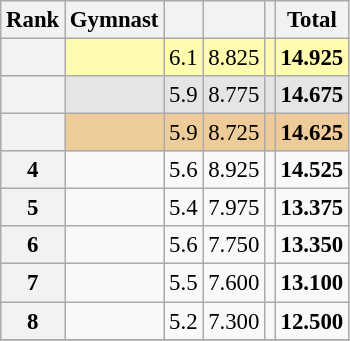<table class="wikitable sortable" style="text-align:center; font-size:95%">
<tr>
<th scope=col>Rank</th>
<th scope=col>Gymnast</th>
<th scope=col></th>
<th scope=col></th>
<th scope=col></th>
<th scope=col>Total</th>
</tr>
<tr bgcolor=fffcaf>
<th scope=row style="text-align:center"></th>
<td align=left></td>
<td>6.1</td>
<td>8.825</td>
<td></td>
<td><strong>14.925</strong></td>
</tr>
<tr bgcolor=e5e5e5>
<th scope=row style="text-align:center"></th>
<td align=left></td>
<td>5.9</td>
<td>8.775</td>
<td></td>
<td><strong>14.675</strong></td>
</tr>
<tr bgcolor=eecc99>
<th scope=row style="text-align:center"></th>
<td align=left></td>
<td>5.9</td>
<td>8.725</td>
<td></td>
<td><strong>14.625</strong></td>
</tr>
<tr>
<th scope=row style="text-align:center">4</th>
<td align=left></td>
<td>5.6</td>
<td>8.925</td>
<td></td>
<td><strong>14.525</strong></td>
</tr>
<tr>
<th scope=row style="text-align:center">5</th>
<td align=left></td>
<td>5.4</td>
<td>7.975</td>
<td></td>
<td><strong>13.375</strong></td>
</tr>
<tr>
<th scope=row style="text-align:center">6</th>
<td align=left></td>
<td>5.6</td>
<td>7.750</td>
<td></td>
<td><strong>13.350</strong></td>
</tr>
<tr>
<th scope=row style="text-align:center">7</th>
<td align=left></td>
<td>5.5</td>
<td>7.600</td>
<td></td>
<td><strong>13.100</strong></td>
</tr>
<tr>
<th scope=row style="text-align:center">8</th>
<td align=left></td>
<td>5.2</td>
<td>7.300</td>
<td></td>
<td><strong>12.500</strong></td>
</tr>
<tr>
</tr>
</table>
